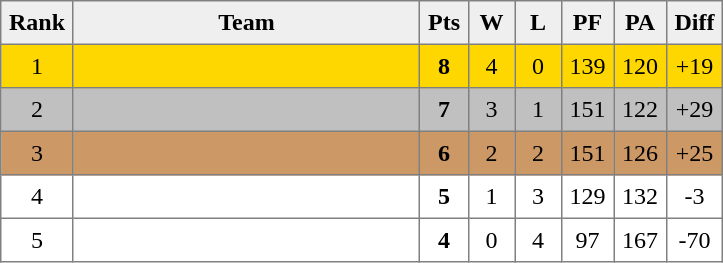<table style=border-collapse:collapse border=1 cellspacing=0 cellpadding=5>
<tr align=center bgcolor=#efefef>
<th width=20>Rank</th>
<th width=220>Team</th>
<th width=20>Pts</th>
<th width=20>W</th>
<th width=20>L</th>
<th width=20>PF</th>
<th width=20>PA</th>
<th width=20>Diff</th>
</tr>
<tr align=center bgcolor=gold>
<td>1</td>
<td align=left></td>
<td><strong>8</strong></td>
<td>4</td>
<td>0</td>
<td>139</td>
<td>120</td>
<td>+19</td>
</tr>
<tr align=center bgcolor=silver>
<td>2</td>
<td align=left></td>
<td><strong>7</strong></td>
<td>3</td>
<td>1</td>
<td>151</td>
<td>122</td>
<td>+29</td>
</tr>
<tr align=center bgcolor=cc9966>
<td>3</td>
<td align=left></td>
<td><strong>6</strong></td>
<td>2</td>
<td>2</td>
<td>151</td>
<td>126</td>
<td>+25</td>
</tr>
<tr align=center>
<td>4</td>
<td align=left></td>
<td><strong>5</strong></td>
<td>1</td>
<td>3</td>
<td>129</td>
<td>132</td>
<td>-3</td>
</tr>
<tr align=center>
<td>5</td>
<td align=left></td>
<td><strong>4</strong></td>
<td>0</td>
<td>4</td>
<td>97</td>
<td>167</td>
<td>-70</td>
</tr>
</table>
